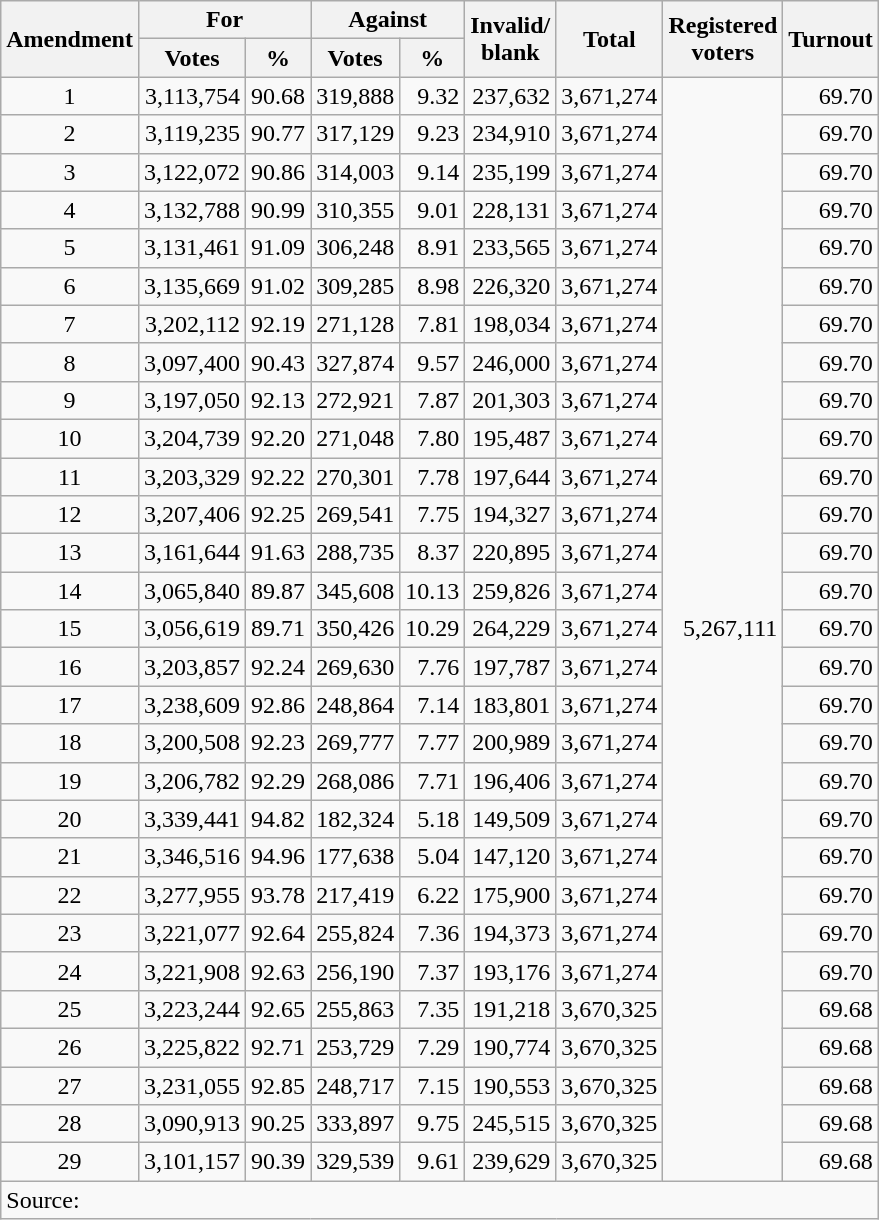<table class=wikitable style=text-align:right>
<tr>
<th rowspan=2>Amendment</th>
<th colspan=2>For</th>
<th colspan=2>Against</th>
<th rowspan=2>Invalid/<br>blank</th>
<th rowspan=2>Total</th>
<th rowspan=2>Registered<br>voters</th>
<th rowspan=2>Turnout</th>
</tr>
<tr>
<th>Votes</th>
<th>%</th>
<th>Votes</th>
<th>%</th>
</tr>
<tr>
<td align=center>1</td>
<td>3,113,754</td>
<td>90.68</td>
<td>319,888</td>
<td>9.32</td>
<td>237,632</td>
<td>3,671,274</td>
<td rowspan=29>5,267,111</td>
<td>69.70</td>
</tr>
<tr>
<td align=center>2</td>
<td>3,119,235</td>
<td>90.77</td>
<td>317,129</td>
<td>9.23</td>
<td>234,910</td>
<td>3,671,274</td>
<td>69.70</td>
</tr>
<tr>
<td align=center>3</td>
<td>3,122,072</td>
<td>90.86</td>
<td>314,003</td>
<td>9.14</td>
<td>235,199</td>
<td>3,671,274</td>
<td>69.70</td>
</tr>
<tr>
<td align=center>4</td>
<td>3,132,788</td>
<td>90.99</td>
<td>310,355</td>
<td>9.01</td>
<td>228,131</td>
<td>3,671,274</td>
<td>69.70</td>
</tr>
<tr>
<td align=center>5</td>
<td>3,131,461</td>
<td>91.09</td>
<td>306,248</td>
<td>8.91</td>
<td>233,565</td>
<td>3,671,274</td>
<td>69.70</td>
</tr>
<tr>
<td align=center>6</td>
<td>3,135,669</td>
<td>91.02</td>
<td>309,285</td>
<td>8.98</td>
<td>226,320</td>
<td>3,671,274</td>
<td>69.70</td>
</tr>
<tr>
<td align=center>7</td>
<td>3,202,112</td>
<td>92.19</td>
<td>271,128</td>
<td>7.81</td>
<td>198,034</td>
<td>3,671,274</td>
<td>69.70</td>
</tr>
<tr>
<td align=center>8</td>
<td>3,097,400</td>
<td>90.43</td>
<td>327,874</td>
<td>9.57</td>
<td>246,000</td>
<td>3,671,274</td>
<td>69.70</td>
</tr>
<tr>
<td align=center>9</td>
<td>3,197,050</td>
<td>92.13</td>
<td>272,921</td>
<td>7.87</td>
<td>201,303</td>
<td>3,671,274</td>
<td>69.70</td>
</tr>
<tr>
<td align=center>10</td>
<td>3,204,739</td>
<td>92.20</td>
<td>271,048</td>
<td>7.80</td>
<td>195,487</td>
<td>3,671,274</td>
<td>69.70</td>
</tr>
<tr>
<td align=center>11</td>
<td>3,203,329</td>
<td>92.22</td>
<td>270,301</td>
<td>7.78</td>
<td>197,644</td>
<td>3,671,274</td>
<td>69.70</td>
</tr>
<tr>
<td align=center>12</td>
<td>3,207,406</td>
<td>92.25</td>
<td>269,541</td>
<td>7.75</td>
<td>194,327</td>
<td>3,671,274</td>
<td>69.70</td>
</tr>
<tr>
<td align=center>13</td>
<td>3,161,644</td>
<td>91.63</td>
<td>288,735</td>
<td>8.37</td>
<td>220,895</td>
<td>3,671,274</td>
<td>69.70</td>
</tr>
<tr>
<td align=center>14</td>
<td>3,065,840</td>
<td>89.87</td>
<td>345,608</td>
<td>10.13</td>
<td>259,826</td>
<td>3,671,274</td>
<td>69.70</td>
</tr>
<tr>
<td align=center>15</td>
<td>3,056,619</td>
<td>89.71</td>
<td>350,426</td>
<td>10.29</td>
<td>264,229</td>
<td>3,671,274</td>
<td>69.70</td>
</tr>
<tr>
<td align=center>16</td>
<td>3,203,857</td>
<td>92.24</td>
<td>269,630</td>
<td>7.76</td>
<td>197,787</td>
<td>3,671,274</td>
<td>69.70</td>
</tr>
<tr>
<td align=center>17</td>
<td>3,238,609</td>
<td>92.86</td>
<td>248,864</td>
<td>7.14</td>
<td>183,801</td>
<td>3,671,274</td>
<td>69.70</td>
</tr>
<tr>
<td align=center>18</td>
<td>3,200,508</td>
<td>92.23</td>
<td>269,777</td>
<td>7.77</td>
<td>200,989</td>
<td>3,671,274</td>
<td>69.70</td>
</tr>
<tr>
<td align=center>19</td>
<td>3,206,782</td>
<td>92.29</td>
<td>268,086</td>
<td>7.71</td>
<td>196,406</td>
<td>3,671,274</td>
<td>69.70</td>
</tr>
<tr>
<td align=center>20</td>
<td>3,339,441</td>
<td>94.82</td>
<td>182,324</td>
<td>5.18</td>
<td>149,509</td>
<td>3,671,274</td>
<td>69.70</td>
</tr>
<tr>
<td align=center>21</td>
<td>3,346,516</td>
<td>94.96</td>
<td>177,638</td>
<td>5.04</td>
<td>147,120</td>
<td>3,671,274</td>
<td>69.70</td>
</tr>
<tr>
<td align=center>22</td>
<td>3,277,955</td>
<td>93.78</td>
<td>217,419</td>
<td>6.22</td>
<td>175,900</td>
<td>3,671,274</td>
<td>69.70</td>
</tr>
<tr>
<td align=center>23</td>
<td>3,221,077</td>
<td>92.64</td>
<td>255,824</td>
<td>7.36</td>
<td>194,373</td>
<td>3,671,274</td>
<td>69.70</td>
</tr>
<tr>
<td align=center>24</td>
<td>3,221,908</td>
<td>92.63</td>
<td>256,190</td>
<td>7.37</td>
<td>193,176</td>
<td>3,671,274</td>
<td>69.70</td>
</tr>
<tr>
<td align=center>25</td>
<td>3,223,244</td>
<td>92.65</td>
<td>255,863</td>
<td>7.35</td>
<td>191,218</td>
<td>3,670,325</td>
<td>69.68</td>
</tr>
<tr>
<td align=center>26</td>
<td>3,225,822</td>
<td>92.71</td>
<td>253,729</td>
<td>7.29</td>
<td>190,774</td>
<td>3,670,325</td>
<td>69.68</td>
</tr>
<tr>
<td align=center>27</td>
<td>3,231,055</td>
<td>92.85</td>
<td>248,717</td>
<td>7.15</td>
<td>190,553</td>
<td>3,670,325</td>
<td>69.68</td>
</tr>
<tr>
<td align=center>28</td>
<td>3,090,913</td>
<td>90.25</td>
<td>333,897</td>
<td>9.75</td>
<td>245,515</td>
<td>3,670,325</td>
<td>69.68</td>
</tr>
<tr>
<td align=center>29</td>
<td>3,101,157</td>
<td>90.39</td>
<td>329,539</td>
<td>9.61</td>
<td>239,629</td>
<td>3,670,325</td>
<td>69.68</td>
</tr>
<tr>
<td align=left colspan=9>Source: </td>
</tr>
</table>
